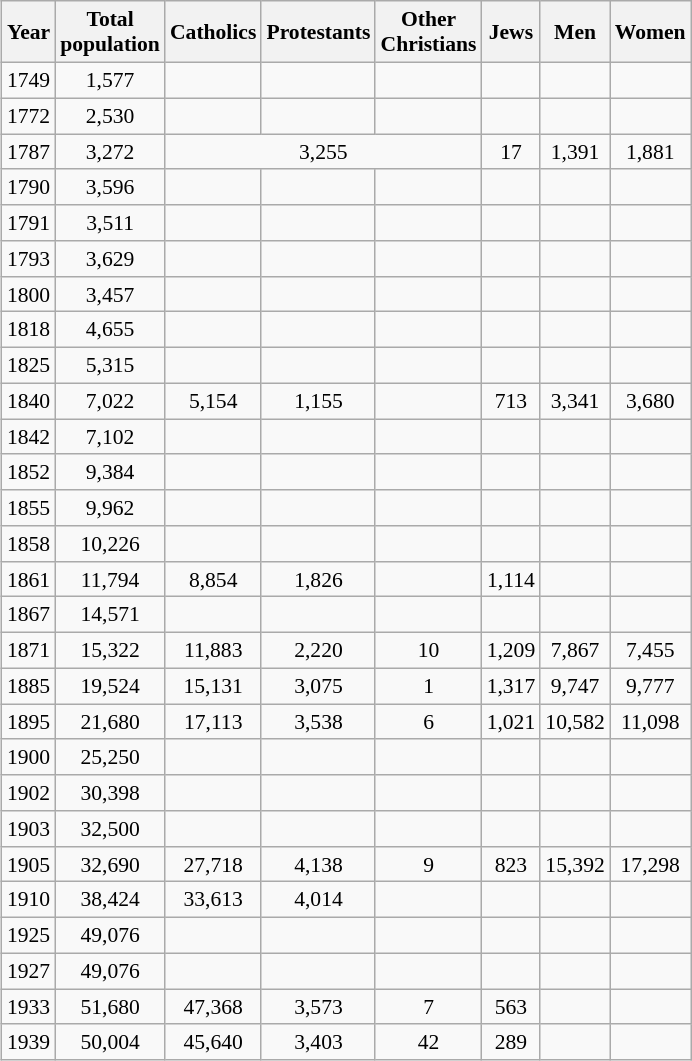<table class="wikitable" style="width:30%; text-align:center; font-size:90%; margin-left:10px; margin-bottom:10px; border: 1px solid #88a;float: right;">
<tr>
<th>Year</th>
<th>Total population</th>
<th>Catholics</th>
<th>Protestants</th>
<th>Other Christians</th>
<th>Jews</th>
<th>Men</th>
<th>Women</th>
</tr>
<tr>
<td>1749</td>
<td>1,577</td>
<td></td>
<td></td>
<td></td>
<td></td>
<td></td>
<td></td>
</tr>
<tr>
<td>1772</td>
<td>2,530</td>
<td></td>
<td></td>
<td></td>
<td></td>
<td></td>
<td></td>
</tr>
<tr>
<td>1787</td>
<td>3,272</td>
<td colspan="3">3,255</td>
<td>17</td>
<td>1,391</td>
<td>1,881</td>
</tr>
<tr>
<td>1790</td>
<td>3,596</td>
<td></td>
<td></td>
<td></td>
<td></td>
<td></td>
<td></td>
</tr>
<tr>
<td>1791</td>
<td>3,511</td>
<td></td>
<td></td>
<td></td>
<td></td>
<td></td>
<td></td>
</tr>
<tr>
<td>1793</td>
<td>3,629</td>
<td></td>
<td></td>
<td></td>
<td></td>
<td></td>
<td></td>
</tr>
<tr>
<td>1800</td>
<td>3,457</td>
<td></td>
<td></td>
<td></td>
<td></td>
<td></td>
<td></td>
</tr>
<tr>
<td>1818</td>
<td>4,655</td>
<td></td>
<td></td>
<td></td>
<td></td>
<td></td>
<td></td>
</tr>
<tr>
<td>1825</td>
<td>5,315</td>
<td></td>
<td></td>
<td></td>
<td></td>
<td></td>
<td></td>
</tr>
<tr>
<td>1840</td>
<td>7,022</td>
<td>5,154</td>
<td>1,155</td>
<td></td>
<td>713</td>
<td>3,341</td>
<td>3,680</td>
</tr>
<tr>
<td>1842</td>
<td>7,102</td>
<td></td>
<td></td>
<td></td>
<td></td>
<td></td>
<td></td>
</tr>
<tr>
<td>1852</td>
<td>9,384</td>
<td></td>
<td></td>
<td></td>
<td></td>
<td></td>
<td></td>
</tr>
<tr>
<td>1855</td>
<td>9,962</td>
<td></td>
<td></td>
<td></td>
<td></td>
<td></td>
<td></td>
</tr>
<tr>
<td>1858</td>
<td>10,226</td>
<td></td>
<td></td>
<td></td>
<td></td>
<td></td>
<td></td>
</tr>
<tr>
<td>1861</td>
<td>11,794</td>
<td>8,854</td>
<td>1,826</td>
<td></td>
<td>1,114</td>
<td></td>
<td></td>
</tr>
<tr>
<td>1867</td>
<td>14,571</td>
<td></td>
<td></td>
<td></td>
<td></td>
<td></td>
<td></td>
</tr>
<tr>
<td>1871</td>
<td>15,322</td>
<td>11,883</td>
<td>2,220</td>
<td>10</td>
<td>1,209</td>
<td>7,867</td>
<td>7,455</td>
</tr>
<tr>
<td>1885</td>
<td>19,524</td>
<td>15,131</td>
<td>3,075</td>
<td>1</td>
<td>1,317</td>
<td>9,747</td>
<td>9,777</td>
</tr>
<tr>
<td>1895</td>
<td>21,680</td>
<td>17,113</td>
<td>3,538</td>
<td>6</td>
<td>1,021</td>
<td>10,582</td>
<td>11,098</td>
</tr>
<tr>
<td>1900</td>
<td>25,250</td>
<td></td>
<td></td>
<td></td>
<td></td>
<td></td>
<td></td>
</tr>
<tr>
<td>1902</td>
<td>30,398</td>
<td></td>
<td></td>
<td></td>
<td></td>
<td></td>
<td></td>
</tr>
<tr>
<td>1903</td>
<td>32,500</td>
<td></td>
<td></td>
<td></td>
<td></td>
<td></td>
<td></td>
</tr>
<tr>
<td>1905</td>
<td>32,690</td>
<td>27,718</td>
<td>4,138</td>
<td>9</td>
<td>823</td>
<td>15,392</td>
<td>17,298</td>
</tr>
<tr>
<td>1910</td>
<td>38,424</td>
<td>33,613</td>
<td>4,014</td>
<td></td>
<td></td>
<td></td>
<td></td>
</tr>
<tr>
<td>1925</td>
<td>49,076</td>
<td></td>
<td></td>
<td></td>
<td></td>
<td></td>
<td></td>
</tr>
<tr>
<td>1927</td>
<td>49,076</td>
<td></td>
<td></td>
<td></td>
<td></td>
<td></td>
<td></td>
</tr>
<tr>
<td>1933</td>
<td>51,680</td>
<td>47,368</td>
<td>3,573</td>
<td>7</td>
<td>563</td>
<td></td>
<td></td>
</tr>
<tr>
<td>1939</td>
<td>50,004</td>
<td>45,640</td>
<td>3,403</td>
<td>42</td>
<td>289</td>
<td></td>
<td></td>
</tr>
</table>
